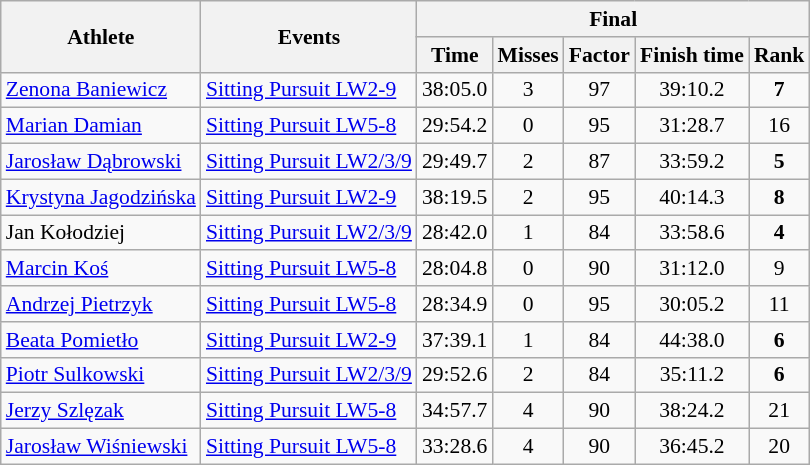<table class="wikitable" style="font-size:90%">
<tr>
<th rowspan="2">Athlete</th>
<th rowspan="2">Events</th>
<th colspan="5">Final</th>
</tr>
<tr>
<th>Time</th>
<th>Misses</th>
<th>Factor</th>
<th>Finish time</th>
<th>Rank</th>
</tr>
<tr>
<td rowspan=1><a href='#'>Zenona Baniewicz</a></td>
<td><a href='#'>Sitting Pursuit LW2-9</a></td>
<td align="center">38:05.0</td>
<td align="center">3</td>
<td align="center">97</td>
<td align="center">39:10.2</td>
<td align="center"><strong>7</strong></td>
</tr>
<tr>
<td rowspan=1><a href='#'>Marian Damian</a></td>
<td><a href='#'>Sitting Pursuit LW5-8</a></td>
<td align="center">29:54.2</td>
<td align="center">0</td>
<td align="center">95</td>
<td align="center">31:28.7</td>
<td align="center">16</td>
</tr>
<tr>
<td rowspan=1><a href='#'>Jarosław Dąbrowski</a></td>
<td><a href='#'>Sitting Pursuit LW2/3/9</a></td>
<td align="center">29:49.7</td>
<td align="center">2</td>
<td align="center">87</td>
<td align="center">33:59.2</td>
<td align="center"><strong>5</strong></td>
</tr>
<tr>
<td rowspan=1><a href='#'>Krystyna Jagodzińska</a></td>
<td><a href='#'>Sitting Pursuit LW2-9</a></td>
<td align="center">38:19.5</td>
<td align="center">2</td>
<td align="center">95</td>
<td align="center">40:14.3</td>
<td align="center"><strong>8</strong></td>
</tr>
<tr>
<td rowspan=1>Jan Kołodziej</td>
<td><a href='#'>Sitting Pursuit LW2/3/9</a></td>
<td align="center">28:42.0</td>
<td align="center">1</td>
<td align="center">84</td>
<td align="center">33:58.6</td>
<td align="center"><strong>4</strong></td>
</tr>
<tr>
<td rowspan=1><a href='#'>Marcin Koś</a></td>
<td><a href='#'>Sitting Pursuit LW5-8</a></td>
<td align="center">28:04.8</td>
<td align="center">0</td>
<td align="center">90</td>
<td align="center">31:12.0</td>
<td align="center">9</td>
</tr>
<tr>
<td rowspan=1><a href='#'>Andrzej Pietrzyk</a></td>
<td><a href='#'>Sitting Pursuit LW5-8</a></td>
<td align="center">28:34.9</td>
<td align="center">0</td>
<td align="center">95</td>
<td align="center">30:05.2</td>
<td align="center">11</td>
</tr>
<tr>
<td rowspan=1><a href='#'>Beata Pomietło</a></td>
<td><a href='#'>Sitting Pursuit LW2-9</a></td>
<td align="center">37:39.1</td>
<td align="center">1</td>
<td align="center">84</td>
<td align="center">44:38.0</td>
<td align="center"><strong>6</strong></td>
</tr>
<tr>
<td rowspan=1><a href='#'>Piotr Sulkowski</a></td>
<td><a href='#'>Sitting Pursuit LW2/3/9</a></td>
<td align="center">29:52.6</td>
<td align="center">2</td>
<td align="center">84</td>
<td align="center">35:11.2</td>
<td align="center"><strong>6</strong></td>
</tr>
<tr>
<td rowspan=1><a href='#'>Jerzy Szlęzak</a></td>
<td><a href='#'>Sitting Pursuit LW5-8</a></td>
<td align="center">34:57.7</td>
<td align="center">4</td>
<td align="center">90</td>
<td align="center">38:24.2</td>
<td align="center">21</td>
</tr>
<tr>
<td rowspan=1><a href='#'>Jarosław Wiśniewski</a></td>
<td><a href='#'>Sitting Pursuit LW5-8</a></td>
<td align="center">33:28.6</td>
<td align="center">4</td>
<td align="center">90</td>
<td align="center">36:45.2</td>
<td align="center">20</td>
</tr>
</table>
